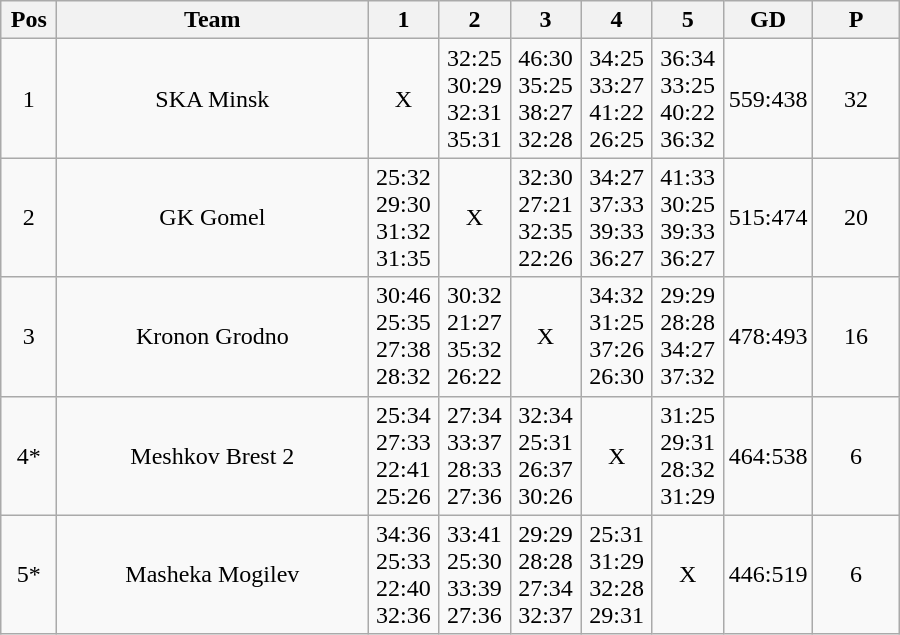<table class="wikitable" style="text-align: center;">
<tr>
<th width="30"><strong>Pos</strong></th>
<th width="200"><strong>Team</strong></th>
<th width="40"><strong>1</strong></th>
<th width="40"><strong>2</strong></th>
<th width="40"><strong>3</strong></th>
<th width="40"><strong>4</strong></th>
<th width="40"><strong>5</strong></th>
<th width="50"><strong>GD</strong></th>
<th width="50"><strong>P</strong></th>
</tr>
<tr>
<td>1</td>
<td>SKA Minsk</td>
<td>X</td>
<td>32:25<br>30:29<br>32:31<br>35:31</td>
<td>46:30<br>35:25<br>38:27<br>32:28</td>
<td>34:25<br>33:27<br>41:22<br>26:25</td>
<td>36:34<br>33:25<br>40:22<br>36:32</td>
<td>559:438</td>
<td>32</td>
</tr>
<tr>
<td>2</td>
<td>GK Gomel</td>
<td>25:32<br>29:30<br>31:32<br>31:35</td>
<td>X</td>
<td>32:30<br>27:21<br>32:35<br>22:26</td>
<td>34:27<br>37:33<br>39:33<br>36:27</td>
<td>41:33<br>30:25<br>39:33<br>36:27</td>
<td>515:474</td>
<td>20</td>
</tr>
<tr>
<td>3</td>
<td>Kronon Grodno</td>
<td>30:46<br>25:35<br>27:38<br>28:32</td>
<td>30:32<br>21:27<br>35:32<br>26:22</td>
<td>X</td>
<td>34:32<br>31:25<br>37:26<br>26:30</td>
<td>29:29<br>28:28<br>34:27<br>37:32</td>
<td>478:493</td>
<td>16</td>
</tr>
<tr>
<td>4*</td>
<td>Meshkov Brest 2</td>
<td>25:34<br>27:33<br>22:41<br>25:26</td>
<td>27:34<br>33:37<br>28:33<br>27:36</td>
<td>32:34<br>25:31<br>26:37<br>30:26</td>
<td>X</td>
<td>31:25<br>29:31<br>28:32<br>31:29</td>
<td>464:538</td>
<td>6</td>
</tr>
<tr>
<td>5*</td>
<td>Masheka Mogilev</td>
<td>34:36<br>25:33<br>22:40<br>32:36</td>
<td>33:41<br>25:30<br>33:39<br>27:36</td>
<td>29:29<br>28:28<br>27:34<br>32:37</td>
<td>25:31<br>31:29<br>32:28<br>29:31</td>
<td>X</td>
<td>446:519</td>
<td>6</td>
</tr>
</table>
